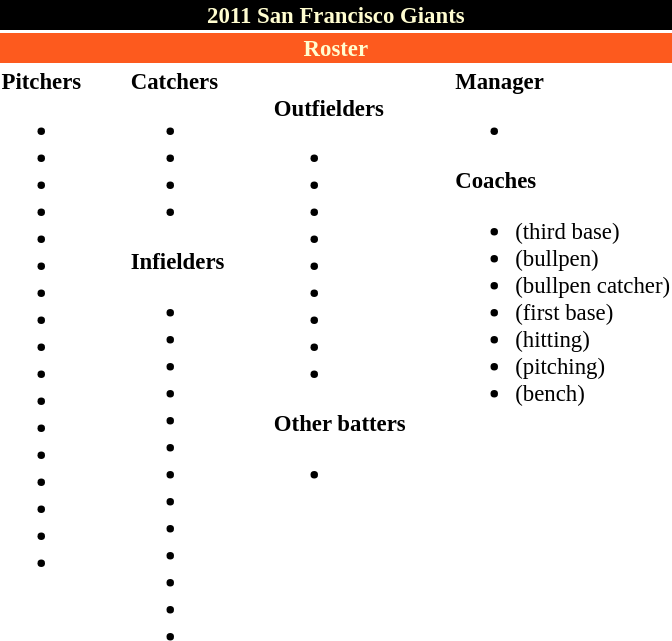<table class="toccolours" style="font-size: 95%;">
<tr>
<th colspan="10" style="background:black; color:#fffdd0; text-align:center;">2011 San Francisco Giants</th>
</tr>
<tr>
<td colspan="10" style="background:#fd5a1e; color:#fffdd0; text-align:center;"><strong>Roster</strong></td>
</tr>
<tr>
<td valign="top"><strong>Pitchers</strong><br><ul><li></li><li></li><li></li><li></li><li></li><li></li><li></li><li></li><li></li><li></li><li></li><li></li><li></li><li></li><li></li><li></li><li></li></ul></td>
<td style="width:25px;"></td>
<td valign="top"><strong>Catchers</strong><br><ul><li></li><li></li><li></li><li></li></ul><strong>Infielders</strong><ul><li></li><li></li><li></li><li></li><li></li><li></li><li></li><li></li><li></li><li></li><li></li><li></li><li></li></ul></td>
<td style="width:25px;"></td>
<td valign="top"><br><strong>Outfielders</strong><ul><li></li><li></li><li></li><li></li><li></li><li></li><li></li><li></li><li></li></ul><strong>Other batters</strong><ul><li></li></ul></td>
<td style="width:25px;"></td>
<td valign="top"><strong>Manager</strong><br><ul><li></li></ul><strong>Coaches</strong><ul><li> (third base)</li><li> (bullpen)</li><li> (bullpen catcher)</li><li> (first base)</li><li> (hitting)</li><li> (pitching)</li><li> (bench)</li></ul></td>
</tr>
</table>
